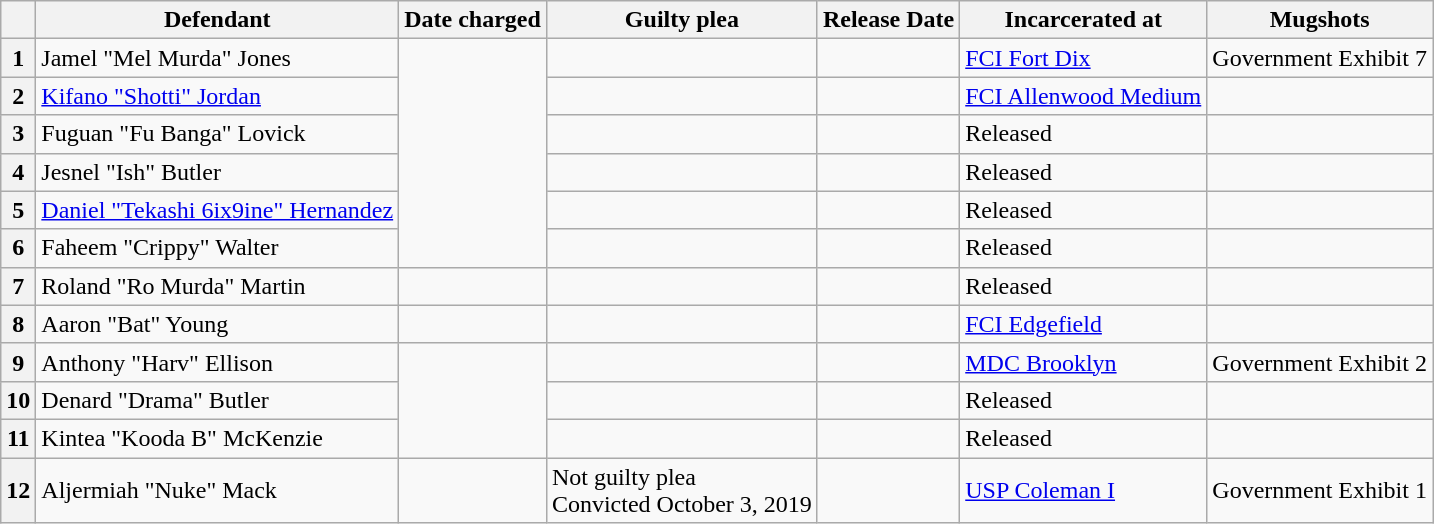<table class="wikitable plainrowheaders sortable">
<tr>
<th scope="col"></th>
<th scope="col">Defendant</th>
<th scope="col">Date charged</th>
<th scope="col">Guilty plea</th>
<th scope="col">Release Date</th>
<th>Incarcerated at</th>
<th scope=“col”>Mugshots</th>
</tr>
<tr>
<th scope="row">1</th>
<td>Jamel "Mel Murda" Jones</td>
<td rowspan="6"></td>
<td></td>
<td></td>
<td><a href='#'>FCI Fort Dix</a></td>
<td>Government Exhibit 7</td>
</tr>
<tr>
<th scope="row">2</th>
<td><a href='#'>Kifano "Shotti" Jordan</a></td>
<td></td>
<td></td>
<td><a href='#'>FCI Allenwood Medium</a></td>
<td></td>
</tr>
<tr>
<th scope="row">3</th>
<td>Fuguan "Fu Banga" Lovick</td>
<td></td>
<td></td>
<td>Released</td>
<td></td>
</tr>
<tr>
<th scope="row">4</th>
<td>Jesnel "Ish" Butler</td>
<td></td>
<td></td>
<td>Released</td>
<td></td>
</tr>
<tr>
<th scope="row">5</th>
<td><a href='#'>Daniel "Tekashi 6ix9ine" Hernandez</a></td>
<td></td>
<td></td>
<td>Released</td>
<td></td>
</tr>
<tr>
<th scope="row">6</th>
<td>Faheem "Crippy" Walter</td>
<td></td>
<td></td>
<td>Released</td>
<td></td>
</tr>
<tr>
<th scope="row">7</th>
<td>Roland "Ro Murda" Martin</td>
<td></td>
<td></td>
<td></td>
<td>Released</td>
<td></td>
</tr>
<tr>
<th scope="row">8</th>
<td>Aaron "Bat" Young</td>
<td></td>
<td></td>
<td></td>
<td><a href='#'>FCI Edgefield</a></td>
<td></td>
</tr>
<tr>
<th scope="row">9</th>
<td>Anthony "Harv" Ellison</td>
<td rowspan=3></td>
<td></td>
<td></td>
<td><a href='#'>MDC Brooklyn</a></td>
<td>Government Exhibit 2</td>
</tr>
<tr>
<th scope="row">10</th>
<td>Denard "Drama" Butler</td>
<td></td>
<td></td>
<td>Released</td>
<td></td>
</tr>
<tr>
<th scope="row">11</th>
<td>Kintea "Kooda B" McKenzie</td>
<td></td>
<td></td>
<td>Released</td>
<td></td>
</tr>
<tr>
<th scope="row">12</th>
<td>Aljermiah "Nuke" Mack</td>
<td></td>
<td>Not guilty plea<br>Convicted October 3, 2019</td>
<td></td>
<td><a href='#'>USP Coleman I</a></td>
<td>Government Exhibit 1</td>
</tr>
</table>
